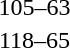<table style="text-align:center">
<tr>
<th width=200></th>
<th width=100></th>
<th width=200></th>
</tr>
<tr>
<td align=right><strong></strong></td>
<td align=center>105–63</td>
<td align=left></td>
</tr>
<tr>
<td align=right><strong></strong></td>
<td align=center>118–65</td>
<td align=left></td>
</tr>
</table>
